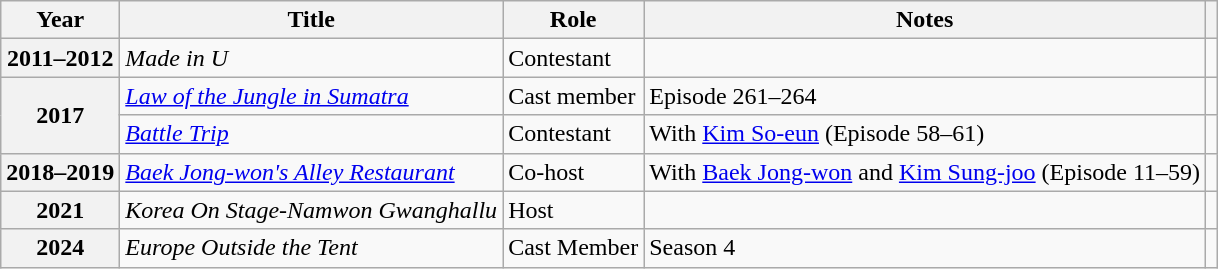<table class="wikitable plainrowheaders sortable">
<tr>
<th scope="col">Year</th>
<th scope="col">Title</th>
<th scope="col">Role</th>
<th scope="col">Notes</th>
<th scope="col" class="unsortable"></th>
</tr>
<tr>
<th scope="row">2011–2012</th>
<td><em>Made in U</em></td>
<td>Contestant</td>
<td></td>
<td style="text-align:center"></td>
</tr>
<tr>
<th scope="row" rowspan="2">2017</th>
<td><em><a href='#'>Law of the Jungle in Sumatra</a></em></td>
<td>Cast member</td>
<td>Episode 261–264</td>
<td style="text-align:center"></td>
</tr>
<tr>
<td><em><a href='#'>Battle Trip</a></em></td>
<td>Contestant</td>
<td>With <a href='#'>Kim So-eun</a> (Episode 58–61)</td>
<td style="text-align:center"></td>
</tr>
<tr>
<th scope="row">2018–2019</th>
<td><em><a href='#'>Baek Jong-won's Alley Restaurant</a></em></td>
<td>Co-host</td>
<td>With <a href='#'>Baek Jong-won</a> and <a href='#'>Kim Sung-joo</a> (Episode 11–59)</td>
<td style="text-align:center"></td>
</tr>
<tr>
<th scope="row">2021</th>
<td><em>Korea On Stage-Namwon Gwanghallu</em></td>
<td>Host</td>
<td></td>
<td style="text-align:center"></td>
</tr>
<tr>
<th scope="row">2024</th>
<td><em>Europe Outside the Tent</em></td>
<td>Cast Member</td>
<td>Season 4</td>
<td style="text-align:center"></td>
</tr>
</table>
